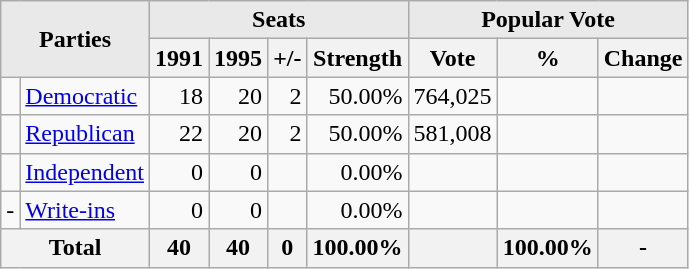<table class=wikitable>
<tr>
<th style="background-color:#E9E9E9" align=center rowspan= 2 colspan=2>Parties</th>
<th style="background-color:#E9E9E9" align=center colspan=4>Seats</th>
<th style="background-color:#E9E9E9" align=center colspan=3>Popular Vote</th>
</tr>
<tr>
<th align=center>1991</th>
<th align=center>1995</th>
<th align=center>+/-</th>
<th align=center>Strength</th>
<th align=center>Vote</th>
<th align=center>%</th>
<th align=center>Change</th>
</tr>
<tr>
<td></td>
<td align=left><a href='#'>Democratic</a></td>
<td align=right>18</td>
<td align=right >20</td>
<td align=right> 2</td>
<td align=right >50.00%</td>
<td align=right >764,025</td>
<td align=right ></td>
<td align=right></td>
</tr>
<tr>
<td></td>
<td align=left><a href='#'>Republican</a></td>
<td align=right >22</td>
<td align=right >20</td>
<td align=right> 2</td>
<td align=right >50.00%</td>
<td align=right>581,008</td>
<td align=right></td>
<td align=right></td>
</tr>
<tr>
<td></td>
<td><a href='#'>Independent</a></td>
<td align=right>0</td>
<td align=right>0</td>
<td align=right></td>
<td align=right>0.00%</td>
<td align=right></td>
<td align=right></td>
<td align=right></td>
</tr>
<tr>
<td>-</td>
<td><a href='#'>Write-ins</a></td>
<td align=right>0</td>
<td align=right>0</td>
<td align=right></td>
<td align=right>0.00%</td>
<td align=right></td>
<td align=right></td>
<td align=right></td>
</tr>
<tr>
<th align=center colspan="2">Total</th>
<th align=center>40</th>
<th align=center>40</th>
<th align=center>0</th>
<th align=center>100.00%</th>
<th align=center></th>
<th align=center>100.00%</th>
<th align=center>-</th>
</tr>
</table>
